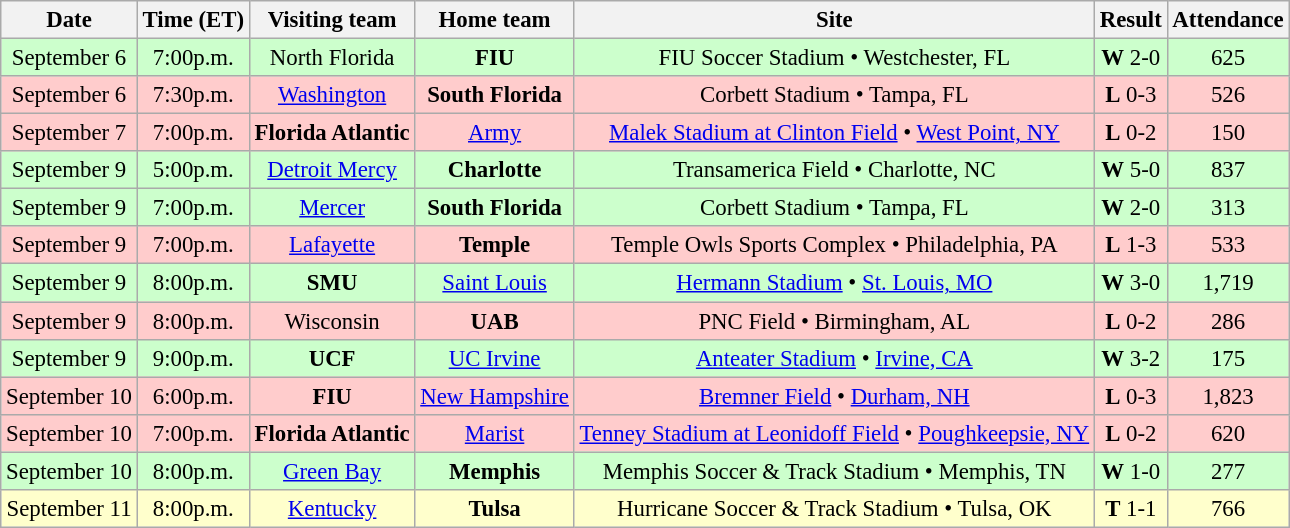<table class="wikitable" style="font-size:95%; text-align: center;">
<tr>
<th>Date</th>
<th>Time (ET)</th>
<th>Visiting team</th>
<th>Home team</th>
<th>Site</th>
<th>Result</th>
<th>Attendance</th>
</tr>
<tr style="background:#cfc;">
<td>September 6</td>
<td>7:00p.m.</td>
<td>North Florida</td>
<td><strong>FIU</strong></td>
<td>FIU Soccer Stadium • Westchester, FL</td>
<td><strong>W</strong> 2-0</td>
<td>625</td>
</tr>
<tr style="background:#fcc;">
<td>September 6</td>
<td>7:30p.m.</td>
<td><a href='#'>Washington</a></td>
<td><strong>South Florida</strong></td>
<td>Corbett Stadium • Tampa, FL</td>
<td><strong>L</strong> 0-3</td>
<td>526</td>
</tr>
<tr style="background:#fcc;">
<td>September 7</td>
<td>7:00p.m.</td>
<td><strong>Florida Atlantic</strong></td>
<td><a href='#'>Army</a></td>
<td><a href='#'>Malek Stadium at Clinton Field</a> • <a href='#'>West Point, NY</a></td>
<td><strong>L</strong> 0-2</td>
<td>150</td>
</tr>
<tr style="background:#cfc;">
<td>September 9</td>
<td>5:00p.m.</td>
<td><a href='#'>Detroit Mercy</a></td>
<td><strong>Charlotte</strong></td>
<td>Transamerica Field • Charlotte, NC</td>
<td><strong>W</strong> 5-0</td>
<td>837</td>
</tr>
<tr style="background:#cfc;">
<td>September 9</td>
<td>7:00p.m.</td>
<td><a href='#'>Mercer</a></td>
<td><strong>South Florida</strong></td>
<td>Corbett Stadium • Tampa, FL</td>
<td><strong>W</strong> 2-0</td>
<td>313</td>
</tr>
<tr style="background:#fcc;">
<td>September 9</td>
<td>7:00p.m.</td>
<td><a href='#'>Lafayette</a></td>
<td><strong>Temple</strong></td>
<td>Temple Owls Sports Complex • Philadelphia, PA</td>
<td><strong>L</strong> 1-3</td>
<td>533</td>
</tr>
<tr style="background:#cfc;">
<td>September 9</td>
<td>8:00p.m.</td>
<td><strong>SMU</strong></td>
<td><a href='#'>Saint Louis</a></td>
<td><a href='#'>Hermann Stadium</a> • <a href='#'>St. Louis, MO</a></td>
<td><strong>W</strong> 3-0</td>
<td>1,719</td>
</tr>
<tr style="background:#fcc;">
<td>September 9</td>
<td>8:00p.m.</td>
<td>Wisconsin</td>
<td><strong>UAB</strong></td>
<td>PNC Field • Birmingham, AL</td>
<td><strong>L</strong> 0-2</td>
<td>286</td>
</tr>
<tr style="background:#cfc;">
<td>September 9</td>
<td>9:00p.m.</td>
<td><strong>UCF</strong></td>
<td><a href='#'>UC Irvine</a></td>
<td><a href='#'>Anteater Stadium</a> • <a href='#'>Irvine, CA</a></td>
<td><strong>W</strong> 3-2</td>
<td>175</td>
</tr>
<tr style="background:#fcc;">
<td>September 10</td>
<td>6:00p.m.</td>
<td><strong>FIU</strong></td>
<td><a href='#'>New Hampshire</a></td>
<td><a href='#'>Bremner Field</a> • <a href='#'>Durham, NH</a></td>
<td><strong>L</strong> 0-3</td>
<td>1,823</td>
</tr>
<tr style="background:#fcc;">
<td>September 10</td>
<td>7:00p.m.</td>
<td><strong>Florida Atlantic</strong></td>
<td><a href='#'>Marist</a></td>
<td><a href='#'>Tenney Stadium at Leonidoff Field</a> • <a href='#'>Poughkeepsie, NY</a></td>
<td><strong>L</strong> 0-2</td>
<td>620</td>
</tr>
<tr style="background:#cfc;">
<td>September 10</td>
<td>8:00p.m.</td>
<td><a href='#'>Green Bay</a></td>
<td><strong>Memphis</strong></td>
<td>Memphis Soccer & Track Stadium • Memphis, TN</td>
<td><strong>W</strong> 1-0</td>
<td>277</td>
</tr>
<tr style="background:#ffc;">
<td>September 11</td>
<td>8:00p.m.</td>
<td><a href='#'>Kentucky</a></td>
<td><strong>Tulsa</strong></td>
<td>Hurricane Soccer & Track Stadium • Tulsa, OK</td>
<td><strong>T</strong> 1-1</td>
<td>766</td>
</tr>
</table>
